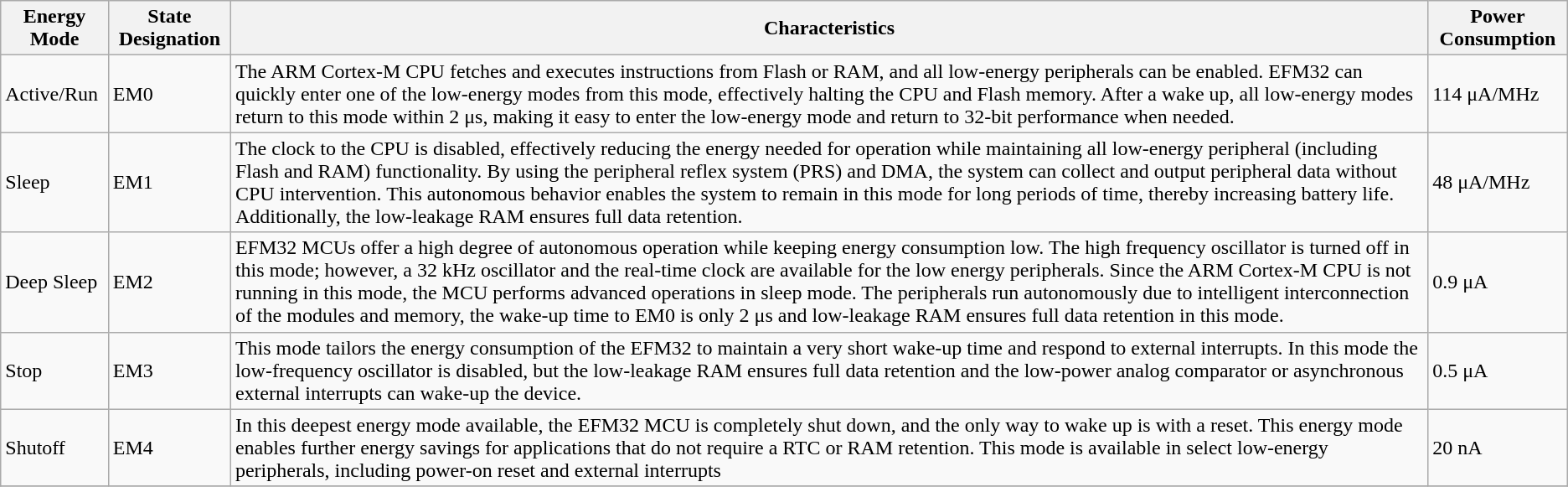<table class="wikitable">
<tr>
<th>Energy Mode</th>
<th>State Designation</th>
<th>Characteristics</th>
<th>Power Consumption</th>
</tr>
<tr>
<td>Active/Run</td>
<td>EM0</td>
<td>The ARM Cortex-M CPU fetches and executes instructions from Flash or RAM, and all low-energy peripherals can be enabled. EFM32 can quickly enter one of the low-energy modes from this mode, effectively halting the CPU and Flash memory. After a wake up, all low-energy modes return to this mode within 2 μs, making it easy to enter the low-energy mode and return to 32-bit performance when needed.</td>
<td>114 μA/MHz</td>
</tr>
<tr>
<td>Sleep</td>
<td>EM1</td>
<td>The clock to the CPU is disabled, effectively reducing the energy needed for operation while maintaining all low-energy peripheral (including Flash and RAM) functionality. By using the peripheral reflex system (PRS) and DMA, the system can collect and output peripheral data without CPU intervention. This autonomous behavior enables the system to remain in this mode for long periods of time, thereby increasing battery life. Additionally, the low-leakage RAM ensures full data retention.</td>
<td>48 μA/MHz</td>
</tr>
<tr>
<td>Deep Sleep</td>
<td>EM2</td>
<td>EFM32 MCUs offer a high degree of autonomous operation while keeping energy consumption low. The high frequency oscillator is turned off in this mode; however, a 32 kHz oscillator and the real-time clock are available for the low energy peripherals. Since the ARM Cortex-M CPU is not running in this mode, the MCU performs advanced operations in sleep mode. The peripherals run autonomously due to intelligent interconnection of the modules and memory, the wake-up time to EM0 is only 2 μs and low-leakage RAM ensures full data retention in this mode.</td>
<td>0.9 μA</td>
</tr>
<tr>
<td>Stop</td>
<td>EM3</td>
<td>This mode tailors the energy consumption of the EFM32 to maintain a very short wake-up time and respond to external interrupts. In this mode the low-frequency oscillator is disabled, but the low-leakage RAM ensures full data retention and the low-power analog comparator or asynchronous external interrupts can wake-up the device.</td>
<td>0.5 μA</td>
</tr>
<tr>
<td>Shutoff</td>
<td>EM4</td>
<td>In this deepest energy mode available, the EFM32 MCU is completely shut down, and the only way to wake up is with a reset. This energy mode enables further energy savings for applications that do not require a RTC or RAM retention. This mode is available in select low-energy peripherals, including power-on reset and external interrupts</td>
<td>20 nA</td>
</tr>
<tr>
</tr>
</table>
